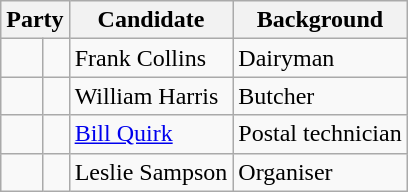<table class="wikitable">
<tr>
<th colspan="2">Party</th>
<th>Candidate</th>
<th>Background</th>
</tr>
<tr>
<td> </td>
<td></td>
<td>Frank Collins</td>
<td>Dairyman</td>
</tr>
<tr>
<td> </td>
<td></td>
<td>William Harris</td>
<td>Butcher</td>
</tr>
<tr>
<td> </td>
<td></td>
<td><a href='#'>Bill Quirk</a></td>
<td>Postal technician</td>
</tr>
<tr>
<td> </td>
<td></td>
<td>Leslie Sampson</td>
<td>Organiser</td>
</tr>
</table>
